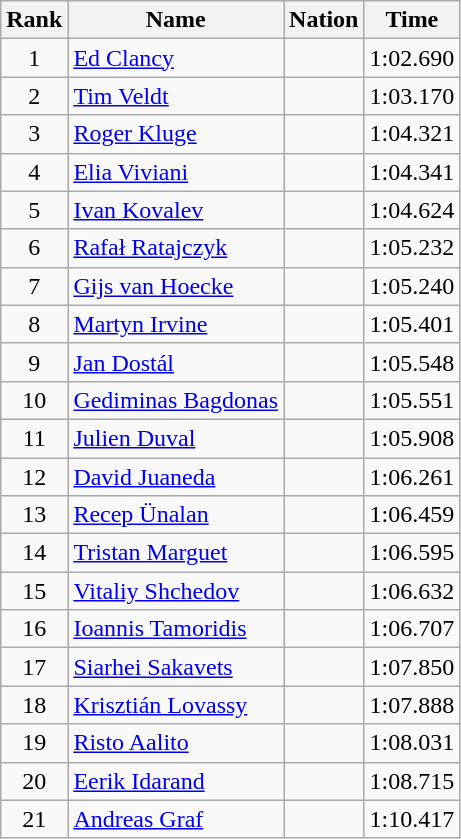<table class="wikitable sortable" style="text-align:center">
<tr>
<th>Rank</th>
<th>Name</th>
<th>Nation</th>
<th>Time</th>
</tr>
<tr>
<td>1</td>
<td align=left><a href='#'>Ed Clancy</a></td>
<td align=left></td>
<td>1:02.690</td>
</tr>
<tr>
<td>2</td>
<td align=left><a href='#'>Tim Veldt</a></td>
<td align=left></td>
<td>1:03.170</td>
</tr>
<tr>
<td>3</td>
<td align=left><a href='#'>Roger Kluge</a></td>
<td align=left></td>
<td>1:04.321</td>
</tr>
<tr>
<td>4</td>
<td align=left><a href='#'>Elia Viviani</a></td>
<td align=left></td>
<td>1:04.341</td>
</tr>
<tr>
<td>5</td>
<td align=left><a href='#'>Ivan Kovalev</a></td>
<td align=left></td>
<td>1:04.624</td>
</tr>
<tr>
<td>6</td>
<td align=left><a href='#'>Rafał Ratajczyk</a></td>
<td align=left></td>
<td>1:05.232</td>
</tr>
<tr>
<td>7</td>
<td align=left><a href='#'>Gijs van Hoecke</a></td>
<td align=left></td>
<td>1:05.240</td>
</tr>
<tr>
<td>8</td>
<td align=left><a href='#'>Martyn Irvine</a></td>
<td align=left></td>
<td>1:05.401</td>
</tr>
<tr>
<td>9</td>
<td align=left><a href='#'>Jan Dostál</a></td>
<td align=left></td>
<td>1:05.548</td>
</tr>
<tr>
<td>10</td>
<td align=left><a href='#'>Gediminas Bagdonas</a></td>
<td align=left></td>
<td>1:05.551</td>
</tr>
<tr>
<td>11</td>
<td align=left><a href='#'>Julien Duval</a></td>
<td align=left></td>
<td>1:05.908</td>
</tr>
<tr>
<td>12</td>
<td align=left><a href='#'>David Juaneda</a></td>
<td align=left></td>
<td>1:06.261</td>
</tr>
<tr>
<td>13</td>
<td align=left><a href='#'>Recep Ünalan</a></td>
<td align=left></td>
<td>1:06.459</td>
</tr>
<tr>
<td>14</td>
<td align=left><a href='#'>Tristan Marguet</a></td>
<td align=left></td>
<td>1:06.595</td>
</tr>
<tr>
<td>15</td>
<td align=left><a href='#'>Vitaliy Shchedov</a></td>
<td align=left></td>
<td>1:06.632</td>
</tr>
<tr>
<td>16</td>
<td align=left><a href='#'>Ioannis Tamoridis</a></td>
<td align=left></td>
<td>1:06.707</td>
</tr>
<tr>
<td>17</td>
<td align=left><a href='#'>Siarhei Sakavets</a></td>
<td align=left></td>
<td>1:07.850</td>
</tr>
<tr>
<td>18</td>
<td align=left><a href='#'>Krisztián Lovassy</a></td>
<td align=left></td>
<td>1:07.888</td>
</tr>
<tr>
<td>19</td>
<td align=left><a href='#'>Risto Aalito</a></td>
<td align=left></td>
<td>1:08.031</td>
</tr>
<tr>
<td>20</td>
<td align=left><a href='#'>Eerik Idarand</a></td>
<td align=left></td>
<td>1:08.715</td>
</tr>
<tr>
<td>21</td>
<td align=left><a href='#'>Andreas Graf</a></td>
<td align=left></td>
<td>1:10.417</td>
</tr>
</table>
